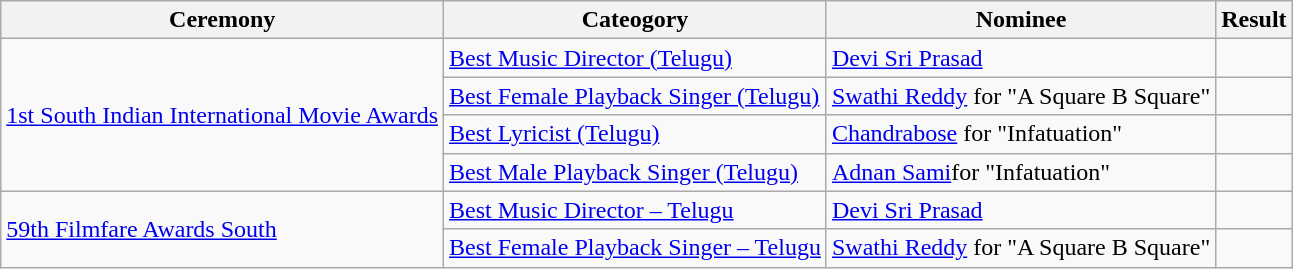<table class="wikitable">
<tr>
<th>Ceremony</th>
<th>Cateogory</th>
<th>Nominee</th>
<th>Result</th>
</tr>
<tr>
<td rowspan="4"><a href='#'>1st South Indian International Movie Awards</a></td>
<td><a href='#'>Best Music Director (Telugu)</a></td>
<td><a href='#'>Devi Sri Prasad</a></td>
<td></td>
</tr>
<tr>
<td><a href='#'>Best Female Playback Singer (Telugu)</a></td>
<td><a href='#'>Swathi Reddy</a> for "A Square B Square"</td>
<td></td>
</tr>
<tr>
<td><a href='#'>Best Lyricist (Telugu)</a></td>
<td><a href='#'>Chandrabose</a> for "Infatuation"</td>
<td></td>
</tr>
<tr>
<td><a href='#'>Best Male Playback Singer (Telugu)</a></td>
<td><a href='#'>Adnan Sami</a>for "Infatuation"</td>
<td></td>
</tr>
<tr>
<td rowspan="2"><a href='#'>59th Filmfare Awards South</a></td>
<td><a href='#'>Best Music Director – Telugu</a></td>
<td><a href='#'>Devi Sri Prasad</a></td>
<td></td>
</tr>
<tr>
<td><a href='#'>Best Female Playback Singer – Telugu</a></td>
<td><a href='#'>Swathi Reddy</a> for "A Square B Square"</td>
<td></td>
</tr>
</table>
